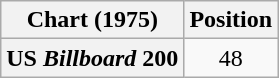<table class="wikitable plainrowheaders" style="text-align:center">
<tr>
<th scope="col">Chart (1975)</th>
<th scope="col">Position</th>
</tr>
<tr>
<th scope="row">US <em>Billboard</em> 200</th>
<td>48</td>
</tr>
</table>
